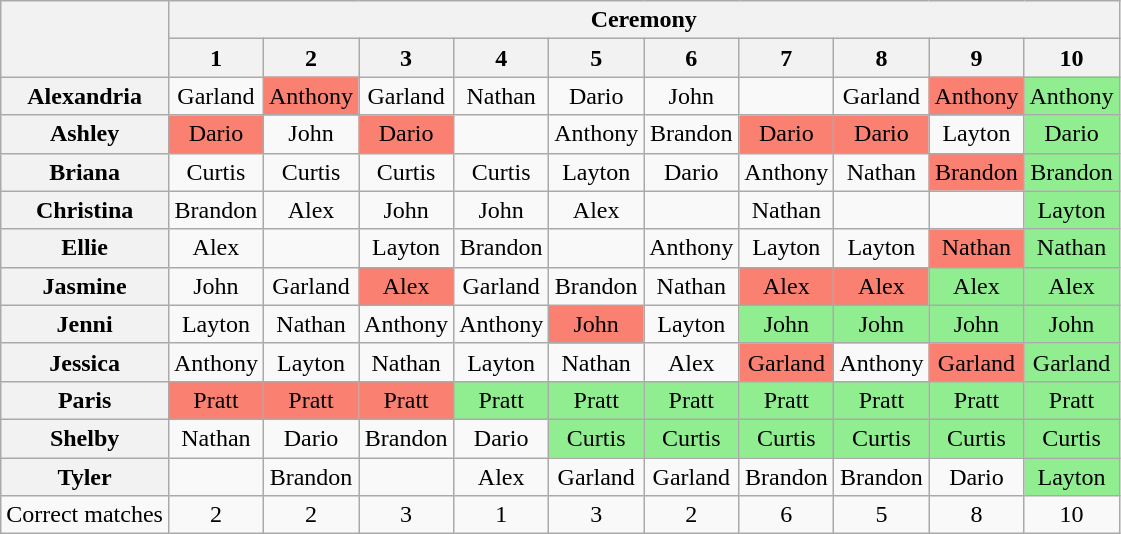<table class="wikitable" style="text-align:center;">
<tr>
<th rowspan="2"></th>
<th colspan="14" style="text-align:center;">Ceremony</th>
</tr>
<tr>
<th>1</th>
<th>2</th>
<th>3</th>
<th>4</th>
<th>5</th>
<th>6</th>
<th>7</th>
<th>8</th>
<th>9</th>
<th>10</th>
</tr>
<tr>
<th>Alexandria</th>
<td>Garland</td>
<td style="background:salmon">Anthony</td>
<td>Garland</td>
<td>Nathan</td>
<td>Dario</td>
<td>John</td>
<td></td>
<td>Garland</td>
<td style="background:salmon">Anthony</td>
<td style="background:lightgreen">Anthony</td>
</tr>
<tr>
<th>Ashley</th>
<td style="background:salmon">Dario</td>
<td>John</td>
<td style="background:salmon">Dario</td>
<td></td>
<td>Anthony</td>
<td>Brandon</td>
<td style="background:salmon">Dario</td>
<td style="background:salmon">Dario</td>
<td>Layton</td>
<td style="background:lightgreen">Dario</td>
</tr>
<tr>
<th>Briana</th>
<td>Curtis</td>
<td>Curtis</td>
<td>Curtis</td>
<td>Curtis</td>
<td>Layton</td>
<td>Dario</td>
<td>Anthony</td>
<td>Nathan</td>
<td style="background:salmon">Brandon</td>
<td style="background:lightgreen">Brandon</td>
</tr>
<tr>
<th>Christina</th>
<td>Brandon</td>
<td>Alex</td>
<td>John</td>
<td>John</td>
<td>Alex</td>
<td></td>
<td>Nathan</td>
<td></td>
<td></td>
<td style="background:lightgreen">Layton</td>
</tr>
<tr>
<th>Ellie</th>
<td>Alex</td>
<td></td>
<td>Layton</td>
<td>Brandon</td>
<td></td>
<td>Anthony</td>
<td>Layton</td>
<td>Layton</td>
<td style="background:salmon">Nathan</td>
<td style="background:lightgreen">Nathan</td>
</tr>
<tr>
<th>Jasmine</th>
<td>John</td>
<td>Garland</td>
<td style="background:salmon">Alex</td>
<td>Garland</td>
<td>Brandon</td>
<td>Nathan</td>
<td style="background:salmon">Alex</td>
<td style="background:salmon">Alex</td>
<td style="background:lightgreen">Alex</td>
<td style="background:lightgreen">Alex</td>
</tr>
<tr>
<th>Jenni</th>
<td>Layton</td>
<td>Nathan</td>
<td>Anthony</td>
<td>Anthony</td>
<td style="background:salmon">John</td>
<td>Layton</td>
<td style="background:lightgreen">John</td>
<td style="background:lightgreen">John</td>
<td style="background:lightgreen">John</td>
<td style="background:lightgreen">John</td>
</tr>
<tr>
<th>Jessica</th>
<td>Anthony</td>
<td>Layton</td>
<td>Nathan</td>
<td>Layton</td>
<td>Nathan</td>
<td>Alex</td>
<td style="background:salmon">Garland</td>
<td>Anthony</td>
<td style="background:salmon">Garland</td>
<td style="background:lightgreen">Garland</td>
</tr>
<tr>
<th>Paris</th>
<td style="background:salmon">Pratt</td>
<td style="background:salmon">Pratt</td>
<td style="background:salmon">Pratt</td>
<td style="background:lightgreen">Pratt</td>
<td style="background:lightgreen">Pratt</td>
<td style="background:lightgreen">Pratt</td>
<td style="background:lightgreen">Pratt</td>
<td style="background:lightgreen">Pratt</td>
<td style="background:lightgreen">Pratt</td>
<td style="background:lightgreen">Pratt</td>
</tr>
<tr>
<th>Shelby</th>
<td>Nathan</td>
<td>Dario</td>
<td>Brandon</td>
<td>Dario</td>
<td style="background:lightgreen">Curtis</td>
<td style="background:lightgreen">Curtis</td>
<td style="background:lightgreen">Curtis</td>
<td style="background:lightgreen">Curtis</td>
<td style="background:lightgreen">Curtis</td>
<td style="background:lightgreen">Curtis</td>
</tr>
<tr>
<th>Tyler</th>
<td></td>
<td>Brandon</td>
<td></td>
<td>Alex</td>
<td>Garland</td>
<td>Garland</td>
<td>Brandon</td>
<td>Brandon</td>
<td>Dario</td>
<td style="background:lightgreen">Layton</td>
</tr>
<tr>
<td>Correct matches</td>
<td>2</td>
<td>2</td>
<td>3</td>
<td>1</td>
<td>3</td>
<td>2</td>
<td>6</td>
<td>5</td>
<td>8</td>
<td>10</td>
</tr>
</table>
